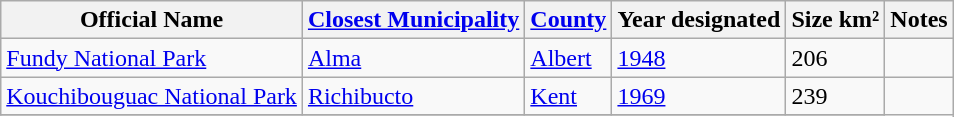<table class="wikitable sortable" align="left">
<tr>
<th>Official Name</th>
<th><a href='#'>Closest Municipality</a></th>
<th><a href='#'>County</a></th>
<th>Year designated</th>
<th>Size km²</th>
<th>Notes</th>
</tr>
<tr>
<td><a href='#'>Fundy National Park</a></td>
<td><a href='#'>Alma</a></td>
<td><a href='#'>Albert</a></td>
<td><a href='#'>1948</a></td>
<td>206</td>
<td></td>
</tr>
<tr>
<td><a href='#'>Kouchibouguac National Park</a></td>
<td><a href='#'>Richibucto</a></td>
<td><a href='#'>Kent</a></td>
<td><a href='#'>1969</a></td>
<td>239</td>
</tr>
<tr>
</tr>
</table>
